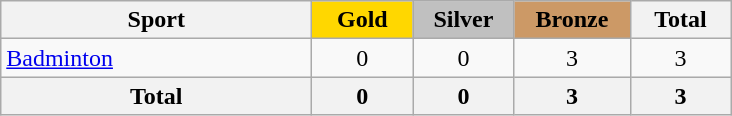<table class="wikitable sortable" style="text-align:center;">
<tr>
<th width=200>Sport</th>
<td bgcolor=gold width=60><strong>Gold</strong></td>
<td bgcolor=silver width=60><strong>Silver</strong></td>
<td bgcolor=#cc9966 width=70><strong>Bronze</strong></td>
<th width=60>Total</th>
</tr>
<tr>
<td align=left> <a href='#'>Badminton</a></td>
<td>0</td>
<td>0</td>
<td>3</td>
<td>3</td>
</tr>
<tr>
<th>Total</th>
<th>0</th>
<th>0</th>
<th>3</th>
<th>3</th>
</tr>
</table>
